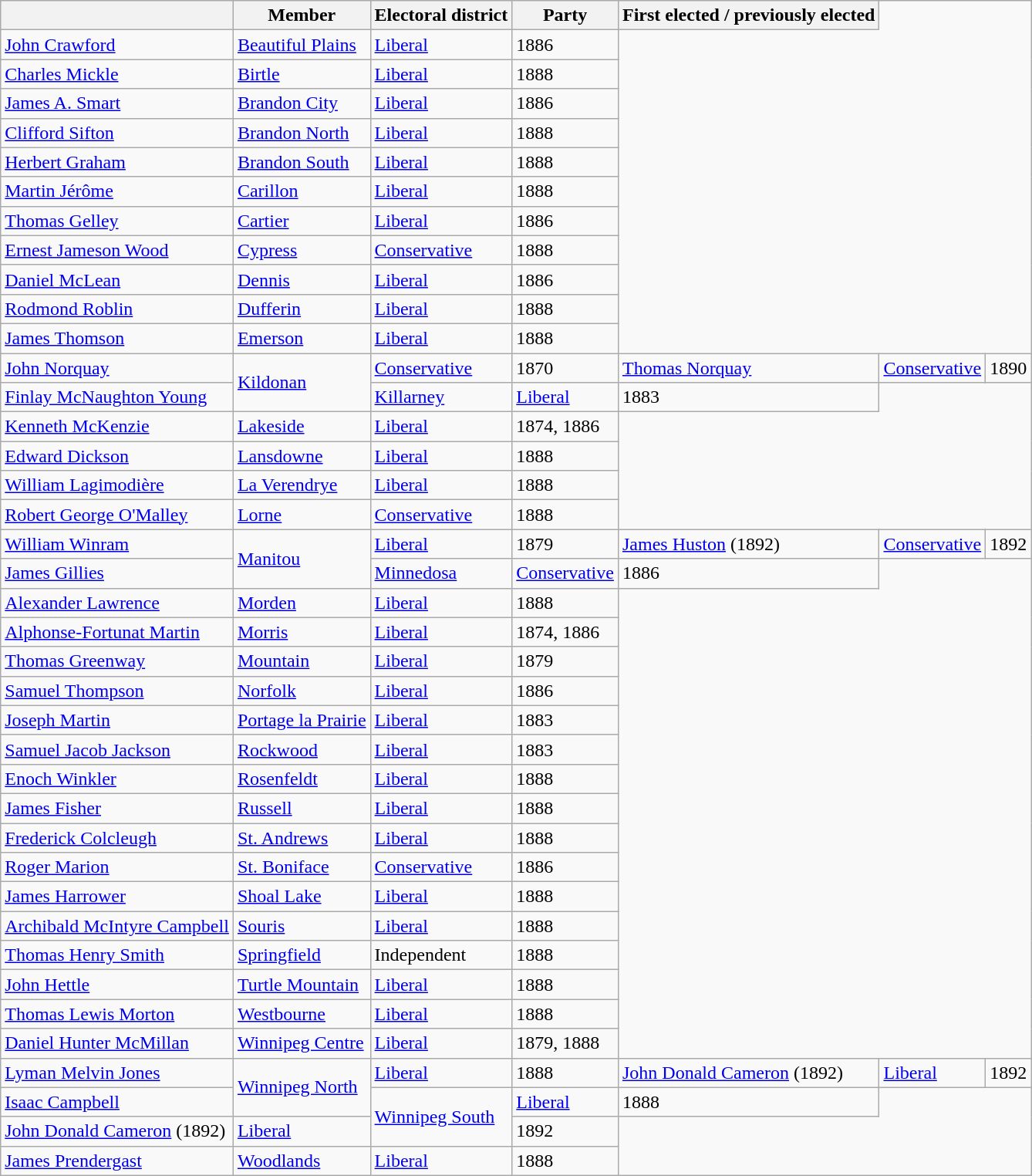<table class="wikitable sortable">
<tr>
<th></th>
<th>Member</th>
<th>Electoral district</th>
<th>Party</th>
<th>First elected / previously elected</th>
</tr>
<tr>
<td><a href='#'>John Crawford</a></td>
<td><a href='#'>Beautiful Plains</a></td>
<td><a href='#'>Liberal</a></td>
<td>1886</td>
</tr>
<tr>
<td><a href='#'>Charles Mickle</a></td>
<td><a href='#'>Birtle</a></td>
<td><a href='#'>Liberal</a></td>
<td>1888</td>
</tr>
<tr>
<td><a href='#'>James A. Smart</a></td>
<td><a href='#'>Brandon City</a></td>
<td><a href='#'>Liberal</a></td>
<td>1886</td>
</tr>
<tr>
<td><a href='#'>Clifford Sifton</a></td>
<td><a href='#'>Brandon North</a></td>
<td><a href='#'>Liberal</a></td>
<td>1888</td>
</tr>
<tr>
<td><a href='#'>Herbert Graham</a></td>
<td><a href='#'>Brandon South</a></td>
<td><a href='#'>Liberal</a></td>
<td>1888</td>
</tr>
<tr>
<td><a href='#'>Martin Jérôme</a></td>
<td><a href='#'>Carillon</a></td>
<td><a href='#'>Liberal</a></td>
<td>1888</td>
</tr>
<tr>
<td><a href='#'>Thomas Gelley</a></td>
<td><a href='#'>Cartier</a></td>
<td><a href='#'>Liberal</a></td>
<td>1886</td>
</tr>
<tr>
<td><a href='#'>Ernest Jameson Wood</a></td>
<td><a href='#'>Cypress</a></td>
<td><a href='#'>Conservative</a></td>
<td>1888</td>
</tr>
<tr>
<td><a href='#'>Daniel McLean</a></td>
<td><a href='#'>Dennis</a></td>
<td><a href='#'>Liberal</a></td>
<td>1886</td>
</tr>
<tr>
<td><a href='#'>Rodmond Roblin</a></td>
<td><a href='#'>Dufferin</a></td>
<td><a href='#'>Liberal</a></td>
<td>1888</td>
</tr>
<tr>
<td><a href='#'>James Thomson</a></td>
<td><a href='#'>Emerson</a></td>
<td><a href='#'>Liberal</a></td>
<td>1888</td>
</tr>
<tr>
<td><a href='#'>John Norquay</a></td>
<td rowspan=2><a href='#'>Kildonan</a></td>
<td><a href='#'>Conservative</a></td>
<td>1870<br></td>
<td><a href='#'>Thomas Norquay</a></td>
<td><a href='#'>Conservative</a></td>
<td>1890</td>
</tr>
<tr>
<td><a href='#'>Finlay McNaughton Young</a></td>
<td><a href='#'>Killarney</a></td>
<td><a href='#'>Liberal</a></td>
<td>1883</td>
</tr>
<tr>
<td><a href='#'>Kenneth McKenzie</a></td>
<td><a href='#'>Lakeside</a></td>
<td><a href='#'>Liberal</a></td>
<td>1874, 1886</td>
</tr>
<tr>
<td><a href='#'>Edward Dickson</a></td>
<td><a href='#'>Lansdowne</a></td>
<td><a href='#'>Liberal</a></td>
<td>1888</td>
</tr>
<tr>
<td><a href='#'>William Lagimodière</a></td>
<td><a href='#'>La Verendrye</a></td>
<td><a href='#'>Liberal</a></td>
<td>1888</td>
</tr>
<tr>
<td><a href='#'>Robert George O'Malley</a></td>
<td><a href='#'>Lorne</a></td>
<td><a href='#'>Conservative</a></td>
<td>1888</td>
</tr>
<tr>
<td><a href='#'>William Winram</a></td>
<td rowspan=2><a href='#'>Manitou</a></td>
<td><a href='#'>Liberal</a></td>
<td>1879<br></td>
<td><a href='#'>James Huston</a> (1892)</td>
<td><a href='#'>Conservative</a></td>
<td>1892</td>
</tr>
<tr>
<td><a href='#'>James Gillies</a></td>
<td><a href='#'>Minnedosa</a></td>
<td><a href='#'>Conservative</a></td>
<td>1886</td>
</tr>
<tr>
<td><a href='#'>Alexander Lawrence</a></td>
<td><a href='#'>Morden</a></td>
<td><a href='#'>Liberal</a></td>
<td>1888</td>
</tr>
<tr>
<td><a href='#'>Alphonse-Fortunat Martin</a></td>
<td><a href='#'>Morris</a></td>
<td><a href='#'>Liberal</a></td>
<td>1874, 1886</td>
</tr>
<tr>
<td><a href='#'>Thomas Greenway</a></td>
<td><a href='#'>Mountain</a></td>
<td><a href='#'>Liberal</a></td>
<td>1879</td>
</tr>
<tr>
<td><a href='#'>Samuel Thompson</a></td>
<td><a href='#'>Norfolk</a></td>
<td><a href='#'>Liberal</a></td>
<td>1886</td>
</tr>
<tr>
<td><a href='#'>Joseph Martin</a></td>
<td><a href='#'>Portage la Prairie</a></td>
<td><a href='#'>Liberal</a></td>
<td>1883</td>
</tr>
<tr>
<td><a href='#'>Samuel Jacob Jackson</a></td>
<td><a href='#'>Rockwood</a></td>
<td><a href='#'>Liberal</a></td>
<td>1883</td>
</tr>
<tr>
<td><a href='#'>Enoch Winkler</a></td>
<td><a href='#'>Rosenfeldt</a></td>
<td><a href='#'>Liberal</a></td>
<td>1888</td>
</tr>
<tr>
<td><a href='#'>James Fisher</a></td>
<td><a href='#'>Russell</a></td>
<td><a href='#'>Liberal</a></td>
<td>1888</td>
</tr>
<tr>
<td><a href='#'>Frederick Colcleugh</a></td>
<td><a href='#'>St. Andrews</a></td>
<td><a href='#'>Liberal</a></td>
<td>1888</td>
</tr>
<tr>
<td><a href='#'>Roger Marion</a></td>
<td><a href='#'>St. Boniface</a></td>
<td><a href='#'>Conservative</a></td>
<td>1886</td>
</tr>
<tr>
<td><a href='#'>James Harrower</a></td>
<td><a href='#'>Shoal Lake</a></td>
<td><a href='#'>Liberal</a></td>
<td>1888</td>
</tr>
<tr>
<td><a href='#'>Archibald McIntyre Campbell</a></td>
<td><a href='#'>Souris</a></td>
<td><a href='#'>Liberal</a></td>
<td>1888</td>
</tr>
<tr>
<td><a href='#'>Thomas Henry Smith</a></td>
<td><a href='#'>Springfield</a></td>
<td>Independent</td>
<td>1888</td>
</tr>
<tr>
<td><a href='#'>John Hettle</a></td>
<td><a href='#'>Turtle Mountain</a></td>
<td><a href='#'>Liberal</a></td>
<td>1888</td>
</tr>
<tr>
<td><a href='#'>Thomas Lewis Morton</a></td>
<td><a href='#'>Westbourne</a></td>
<td><a href='#'>Liberal</a></td>
<td>1888</td>
</tr>
<tr>
<td><a href='#'>Daniel Hunter McMillan</a></td>
<td><a href='#'>Winnipeg Centre</a></td>
<td><a href='#'>Liberal</a></td>
<td>1879, 1888</td>
</tr>
<tr>
<td><a href='#'>Lyman Melvin Jones</a></td>
<td rowspan=2><a href='#'>Winnipeg North</a></td>
<td><a href='#'>Liberal</a></td>
<td>1888<br></td>
<td><a href='#'>John Donald Cameron</a> (1892)</td>
<td><a href='#'>Liberal</a></td>
<td>1892</td>
</tr>
<tr>
<td><a href='#'>Isaac Campbell</a></td>
<td rowspan=2><a href='#'>Winnipeg South</a></td>
<td><a href='#'>Liberal</a></td>
<td>1888</td>
</tr>
<tr>
<td><a href='#'>John Donald Cameron</a> (1892)</td>
<td><a href='#'>Liberal</a></td>
<td>1892</td>
</tr>
<tr>
<td><a href='#'>James Prendergast</a></td>
<td><a href='#'>Woodlands</a></td>
<td><a href='#'>Liberal</a></td>
<td>1888</td>
</tr>
</table>
